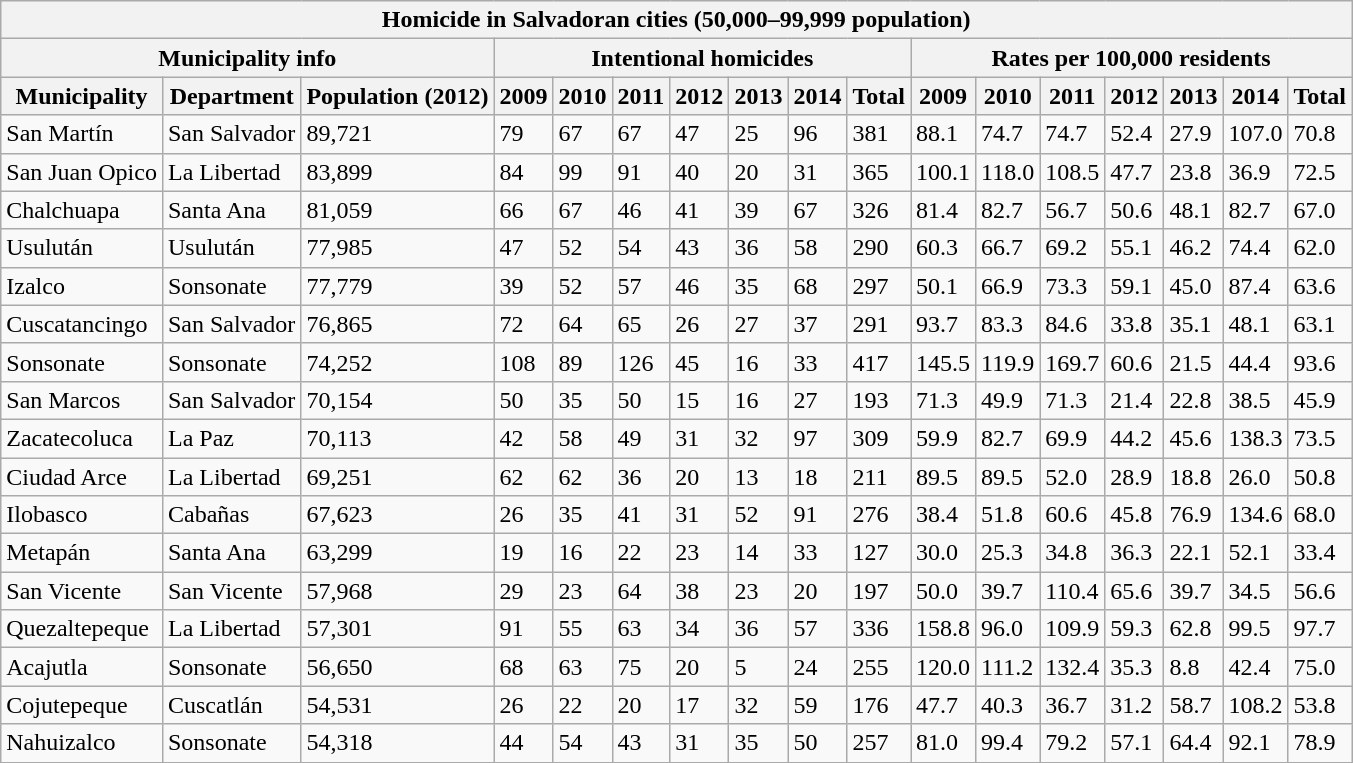<table class="wikitable sortable collapsible collapsed">
<tr>
<th colspan="17">Homicide in Salvadoran cities (50,000–99,999 population)</th>
</tr>
<tr>
<th colspan="3">Municipality info</th>
<th colspan="7">Intentional homicides</th>
<th colspan="7">Rates per 100,000 residents</th>
</tr>
<tr>
<th>Municipality</th>
<th>Department</th>
<th>Population (2012)</th>
<th>2009</th>
<th>2010</th>
<th>2011</th>
<th>2012</th>
<th>2013</th>
<th>2014</th>
<th>Total</th>
<th>2009</th>
<th>2010</th>
<th>2011</th>
<th>2012</th>
<th>2013</th>
<th>2014</th>
<th>Total</th>
</tr>
<tr>
<td>San Martín</td>
<td>San Salvador</td>
<td>89,721</td>
<td>79</td>
<td>67</td>
<td>67</td>
<td>47</td>
<td>25</td>
<td>96</td>
<td>381</td>
<td>88.1</td>
<td>74.7</td>
<td>74.7</td>
<td>52.4</td>
<td>27.9</td>
<td>107.0</td>
<td>70.8</td>
</tr>
<tr>
<td>San Juan Opico</td>
<td>La Libertad</td>
<td>83,899</td>
<td>84</td>
<td>99</td>
<td>91</td>
<td>40</td>
<td>20</td>
<td>31</td>
<td>365</td>
<td>100.1</td>
<td>118.0</td>
<td>108.5</td>
<td>47.7</td>
<td>23.8</td>
<td>36.9</td>
<td>72.5</td>
</tr>
<tr>
<td>Chalchuapa</td>
<td>Santa Ana</td>
<td>81,059</td>
<td>66</td>
<td>67</td>
<td>46</td>
<td>41</td>
<td>39</td>
<td>67</td>
<td>326</td>
<td>81.4</td>
<td>82.7</td>
<td>56.7</td>
<td>50.6</td>
<td>48.1</td>
<td>82.7</td>
<td>67.0</td>
</tr>
<tr>
<td>Usulután</td>
<td>Usulután</td>
<td>77,985</td>
<td>47</td>
<td>52</td>
<td>54</td>
<td>43</td>
<td>36</td>
<td>58</td>
<td>290</td>
<td>60.3</td>
<td>66.7</td>
<td>69.2</td>
<td>55.1</td>
<td>46.2</td>
<td>74.4</td>
<td>62.0</td>
</tr>
<tr>
<td>Izalco</td>
<td>Sonsonate</td>
<td>77,779</td>
<td>39</td>
<td>52</td>
<td>57</td>
<td>46</td>
<td>35</td>
<td>68</td>
<td>297</td>
<td>50.1</td>
<td>66.9</td>
<td>73.3</td>
<td>59.1</td>
<td>45.0</td>
<td>87.4</td>
<td>63.6</td>
</tr>
<tr>
<td>Cuscatancingo</td>
<td>San Salvador</td>
<td>76,865</td>
<td>72</td>
<td>64</td>
<td>65</td>
<td>26</td>
<td>27</td>
<td>37</td>
<td>291</td>
<td>93.7</td>
<td>83.3</td>
<td>84.6</td>
<td>33.8</td>
<td>35.1</td>
<td>48.1</td>
<td>63.1</td>
</tr>
<tr>
<td>Sonsonate</td>
<td>Sonsonate</td>
<td>74,252</td>
<td>108</td>
<td>89</td>
<td>126</td>
<td>45</td>
<td>16</td>
<td>33</td>
<td>417</td>
<td>145.5</td>
<td>119.9</td>
<td>169.7</td>
<td>60.6</td>
<td>21.5</td>
<td>44.4</td>
<td>93.6</td>
</tr>
<tr>
<td>San Marcos</td>
<td>San Salvador</td>
<td>70,154</td>
<td>50</td>
<td>35</td>
<td>50</td>
<td>15</td>
<td>16</td>
<td>27</td>
<td>193</td>
<td>71.3</td>
<td>49.9</td>
<td>71.3</td>
<td>21.4</td>
<td>22.8</td>
<td>38.5</td>
<td>45.9</td>
</tr>
<tr>
<td>Zacatecoluca</td>
<td>La Paz</td>
<td>70,113</td>
<td>42</td>
<td>58</td>
<td>49</td>
<td>31</td>
<td>32</td>
<td>97</td>
<td>309</td>
<td>59.9</td>
<td>82.7</td>
<td>69.9</td>
<td>44.2</td>
<td>45.6</td>
<td>138.3</td>
<td>73.5</td>
</tr>
<tr>
<td>Ciudad Arce</td>
<td>La Libertad</td>
<td>69,251</td>
<td>62</td>
<td>62</td>
<td>36</td>
<td>20</td>
<td>13</td>
<td>18</td>
<td>211</td>
<td>89.5</td>
<td>89.5</td>
<td>52.0</td>
<td>28.9</td>
<td>18.8</td>
<td>26.0</td>
<td>50.8</td>
</tr>
<tr>
<td>Ilobasco</td>
<td>Cabañas</td>
<td>67,623</td>
<td>26</td>
<td>35</td>
<td>41</td>
<td>31</td>
<td>52</td>
<td>91</td>
<td>276</td>
<td>38.4</td>
<td>51.8</td>
<td>60.6</td>
<td>45.8</td>
<td>76.9</td>
<td>134.6</td>
<td>68.0</td>
</tr>
<tr>
<td>Metapán</td>
<td>Santa Ana</td>
<td>63,299</td>
<td>19</td>
<td>16</td>
<td>22</td>
<td>23</td>
<td>14</td>
<td>33</td>
<td>127</td>
<td>30.0</td>
<td>25.3</td>
<td>34.8</td>
<td>36.3</td>
<td>22.1</td>
<td>52.1</td>
<td>33.4</td>
</tr>
<tr>
<td>San Vicente</td>
<td>San Vicente</td>
<td>57,968</td>
<td>29</td>
<td>23</td>
<td>64</td>
<td>38</td>
<td>23</td>
<td>20</td>
<td>197</td>
<td>50.0</td>
<td>39.7</td>
<td>110.4</td>
<td>65.6</td>
<td>39.7</td>
<td>34.5</td>
<td>56.6</td>
</tr>
<tr>
<td>Quezaltepeque</td>
<td>La Libertad</td>
<td>57,301</td>
<td>91</td>
<td>55</td>
<td>63</td>
<td>34</td>
<td>36</td>
<td>57</td>
<td>336</td>
<td>158.8</td>
<td>96.0</td>
<td>109.9</td>
<td>59.3</td>
<td>62.8</td>
<td>99.5</td>
<td>97.7</td>
</tr>
<tr>
<td>Acajutla</td>
<td>Sonsonate</td>
<td>56,650</td>
<td>68</td>
<td>63</td>
<td>75</td>
<td>20</td>
<td>5</td>
<td>24</td>
<td>255</td>
<td>120.0</td>
<td>111.2</td>
<td>132.4</td>
<td>35.3</td>
<td>8.8</td>
<td>42.4</td>
<td>75.0</td>
</tr>
<tr>
<td>Cojutepeque</td>
<td>Cuscatlán</td>
<td>54,531</td>
<td>26</td>
<td>22</td>
<td>20</td>
<td>17</td>
<td>32</td>
<td>59</td>
<td>176</td>
<td>47.7</td>
<td>40.3</td>
<td>36.7</td>
<td>31.2</td>
<td>58.7</td>
<td>108.2</td>
<td>53.8</td>
</tr>
<tr>
<td>Nahuizalco</td>
<td>Sonsonate</td>
<td>54,318</td>
<td>44</td>
<td>54</td>
<td>43</td>
<td>31</td>
<td>35</td>
<td>50</td>
<td>257</td>
<td>81.0</td>
<td>99.4</td>
<td>79.2</td>
<td>57.1</td>
<td>64.4</td>
<td>92.1</td>
<td>78.9</td>
</tr>
<tr>
</tr>
</table>
